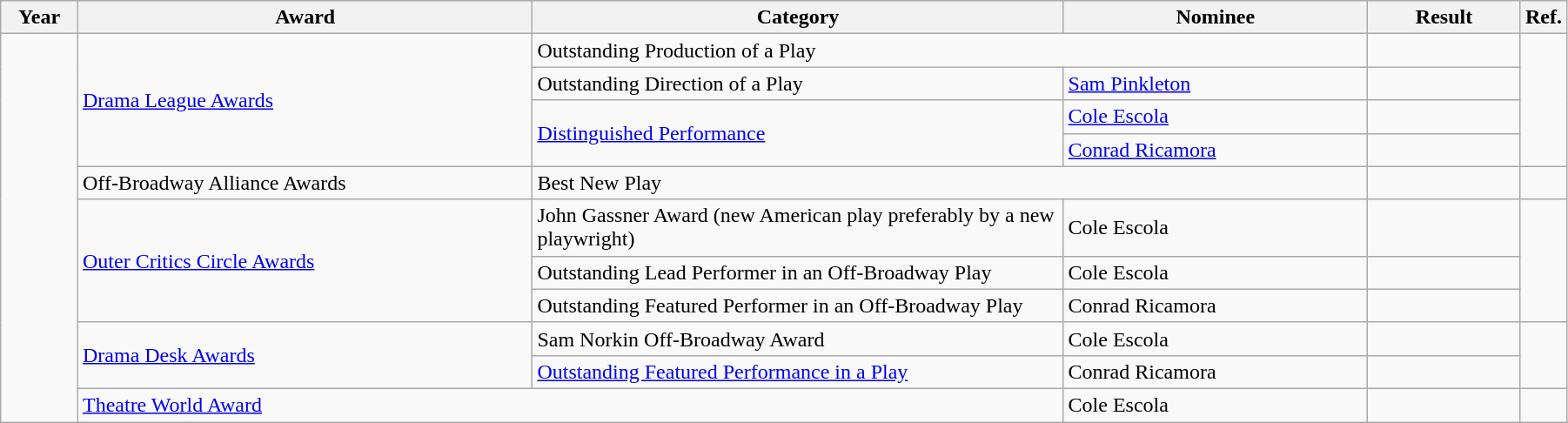<table class="wikitable" width="95%">
<tr>
<th width="5%">Year</th>
<th width="30%">Award</th>
<th width="35%">Category</th>
<th width="20%">Nominee</th>
<th width="10%">Result</th>
<th class=unsortable>Ref.</th>
</tr>
<tr>
<td rowspan=11></td>
<td rowspan=4><a href='#'>Drama League Awards</a></td>
<td colspan=2>Outstanding Production of a Play</td>
<td></td>
<td rowspan=4></td>
</tr>
<tr>
<td>Outstanding Direction of a Play</td>
<td><a href='#'>Sam Pinkleton</a></td>
<td></td>
</tr>
<tr>
<td rowspan=2><a href='#'>Distinguished Performance</a></td>
<td><a href='#'>Cole Escola</a></td>
<td></td>
</tr>
<tr>
<td><a href='#'>Conrad Ricamora</a></td>
<td></td>
</tr>
<tr>
<td>Off-Broadway Alliance Awards</td>
<td colspan="2">Best New Play</td>
<td></td>
<td></td>
</tr>
<tr>
<td rowspan=3><a href='#'>Outer Critics Circle Awards</a></td>
<td>John Gassner Award (new American play preferably by a new playwright)</td>
<td>Cole Escola</td>
<td></td>
<td rowspan=3></td>
</tr>
<tr>
<td>Outstanding Lead Performer in an Off-Broadway Play</td>
<td>Cole Escola</td>
<td></td>
</tr>
<tr>
<td>Outstanding Featured Performer in an Off-Broadway Play</td>
<td>Conrad Ricamora</td>
<td></td>
</tr>
<tr>
<td rowspan=2><a href='#'>Drama Desk Awards</a></td>
<td>Sam Norkin Off-Broadway Award</td>
<td>Cole Escola</td>
<td></td>
<td rowspan=2></td>
</tr>
<tr>
<td><a href='#'>Outstanding Featured Performance in a Play</a></td>
<td>Conrad Ricamora</td>
<td></td>
</tr>
<tr>
<td colspan="2"><a href='#'>Theatre World Award</a></td>
<td>Cole Escola</td>
<td></td>
<td></td>
</tr>
</table>
